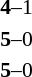<table style="font-size:90%">
<tr>
<td width=150 align=right><strong></strong></td>
<td width=100 align=center><strong>4</strong>–1</td>
<td width=150 align=left></td>
</tr>
<tr>
<td width=150 align=right><strong></strong></td>
<td width=100 align=center><strong>5</strong>–0</td>
<td width=150 align=left></td>
</tr>
<tr>
<td width=150 align=right><strong></strong></td>
<td width=100 align=center><strong>5</strong>–0</td>
<td width=150 align=left></td>
</tr>
</table>
